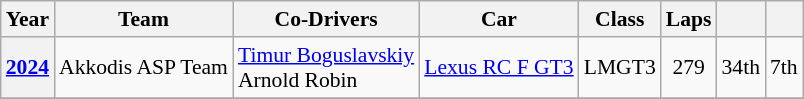<table class="wikitable" style="text-align:center; font-size:90%">
<tr>
<th>Year</th>
<th>Team</th>
<th>Co-Drivers</th>
<th>Car</th>
<th>Class</th>
<th>Laps</th>
<th></th>
<th></th>
</tr>
<tr>
<th><a href='#'>2024</a></th>
<td align="left"nowrap> Akkodis ASP Team</td>
<td align="left"nowrap> <a href='#'>Timur Boguslavskiy</a><br> Arnold Robin</td>
<td align="left"nowrap><a href='#'>Lexus RC F GT3</a></td>
<td>LMGT3</td>
<td>279</td>
<td>34th</td>
<td>7th</td>
</tr>
<tr>
</tr>
</table>
